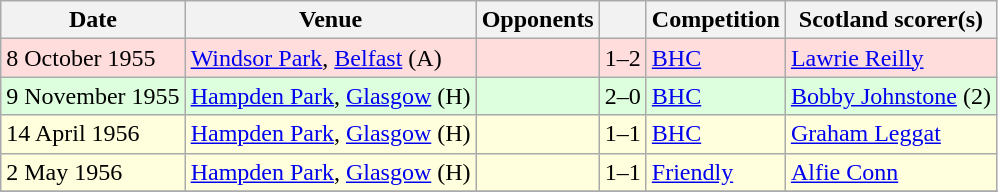<table class="wikitable">
<tr>
<th>Date</th>
<th>Venue</th>
<th>Opponents</th>
<th></th>
<th>Competition</th>
<th>Scotland scorer(s)</th>
</tr>
<tr bgcolor=#ffdddd>
<td>8 October 1955</td>
<td><a href='#'>Windsor Park</a>, <a href='#'>Belfast</a> (A)</td>
<td></td>
<td align=center>1–2</td>
<td><a href='#'>BHC</a></td>
<td><a href='#'>Lawrie Reilly</a></td>
</tr>
<tr bgcolor=#ddffdd>
<td>9 November 1955</td>
<td><a href='#'>Hampden Park</a>, <a href='#'>Glasgow</a> (H)</td>
<td></td>
<td align=center>2–0</td>
<td><a href='#'>BHC</a></td>
<td><a href='#'>Bobby Johnstone</a> (2)</td>
</tr>
<tr bgcolor=#ffffdd>
<td>14 April 1956</td>
<td><a href='#'>Hampden Park</a>, <a href='#'>Glasgow</a> (H)</td>
<td></td>
<td align=center>1–1</td>
<td><a href='#'>BHC</a></td>
<td><a href='#'>Graham Leggat</a></td>
</tr>
<tr bgcolor=#ffffdd>
<td>2 May 1956</td>
<td><a href='#'>Hampden Park</a>, <a href='#'>Glasgow</a> (H)</td>
<td></td>
<td align=center>1–1</td>
<td><a href='#'>Friendly</a></td>
<td><a href='#'>Alfie Conn</a></td>
</tr>
<tr>
</tr>
</table>
